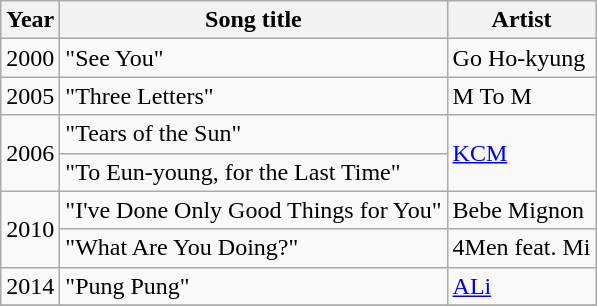<table class="wikitable sortable plainrowheaders">
<tr>
<th scope="col">Year</th>
<th scope="col">Song title</th>
<th scope="col">Artist</th>
</tr>
<tr>
<td>2000</td>
<td>"See You"</td>
<td>Go Ho-kyung</td>
</tr>
<tr>
<td>2005</td>
<td>"Three Letters" </td>
<td>M To M</td>
</tr>
<tr>
<td rowspan="2">2006</td>
<td>"Tears of the Sun" </td>
<td rowspan="2"><a href='#'>KCM</a></td>
</tr>
<tr>
<td>"To Eun-young, for the Last Time" </td>
</tr>
<tr>
<td rowspan="2">2010</td>
<td>"I've Done Only Good Things for You" </td>
<td>Bebe Mignon</td>
</tr>
<tr>
<td>"What Are You Doing?" </td>
<td>4Men feat. Mi</td>
</tr>
<tr>
<td>2014</td>
<td>"Pung Pung" </td>
<td><a href='#'>ALi</a></td>
</tr>
<tr>
</tr>
</table>
